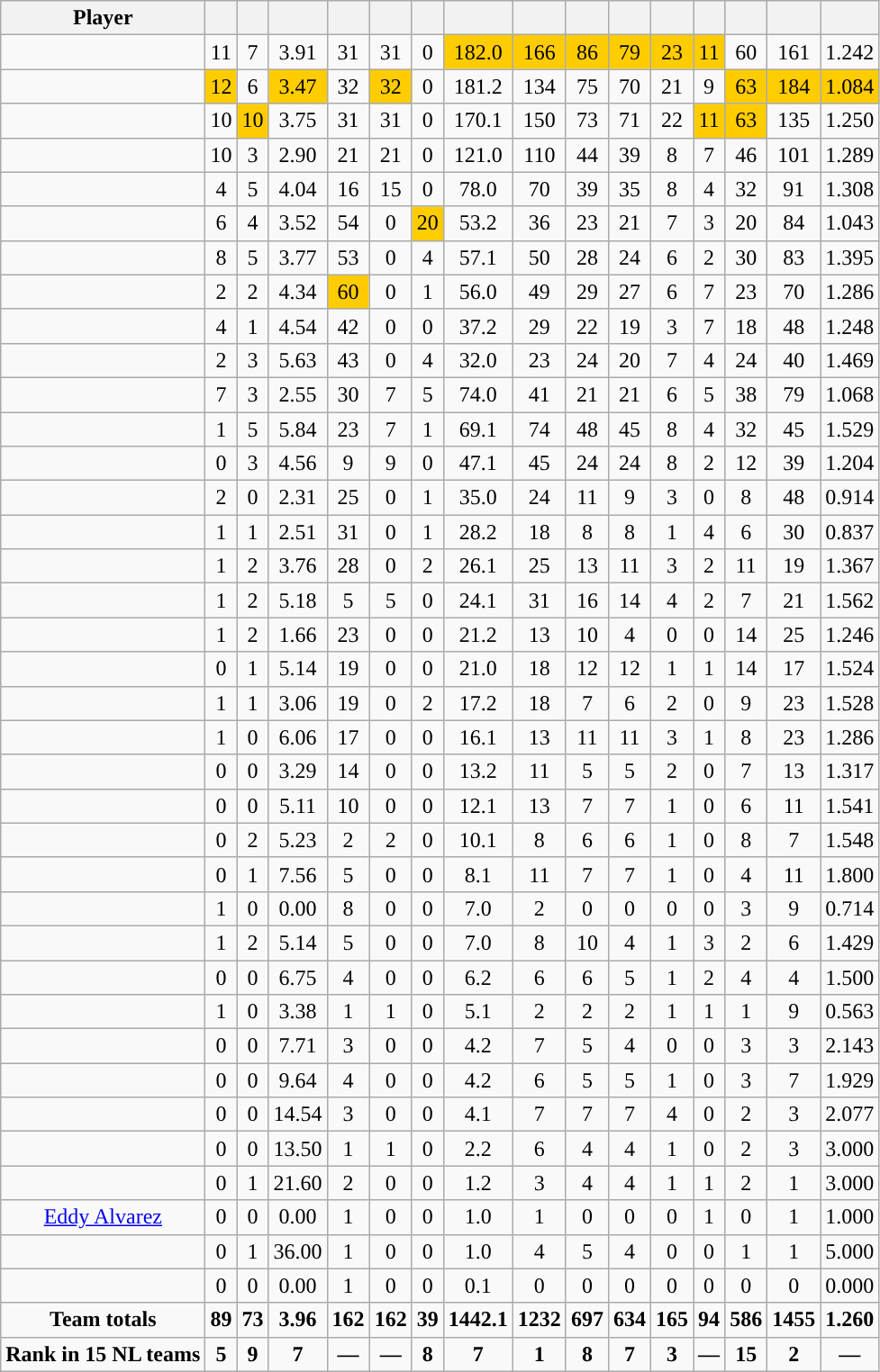<table class="wikitable sortable">
<tr>
<th>Player</th>
<th></th>
<th></th>
<th></th>
<th></th>
<th></th>
<th></th>
<th></th>
<th></th>
<th></th>
<th></th>
<th></th>
<th></th>
<th></th>
<th></th>
<th></th>
</tr>
<tr align=center>
<td></td>
<td>11</td>
<td>7</td>
<td>3.91</td>
<td>31</td>
<td>31</td>
<td>0</td>
<td bgcolor=#ffcc00>182.0</td>
<td bgcolor=#ffcc00>166</td>
<td bgcolor=#ffcc00>86</td>
<td bgcolor=#ffcc00>79</td>
<td bgcolor=#ffcc00>23</td>
<td bgcolor=#ffcc00>11</td>
<td>60</td>
<td>161</td>
<td>1.242</td>
</tr>
<tr align=center>
<td></td>
<td bgcolor=#ffcc00>12</td>
<td>6</td>
<td bgcolor=#ffcc00>3.47</td>
<td>32</td>
<td bgcolor=#ffcc00>32</td>
<td>0</td>
<td>181.2</td>
<td>134</td>
<td>75</td>
<td>70</td>
<td>21</td>
<td>9</td>
<td bgcolor=#ffcc00>63</td>
<td bgcolor=#ffcc00>184</td>
<td bgcolor=ffcc00>1.084</td>
</tr>
<tr align=center>
<td></td>
<td>10</td>
<td bgcolor=#ffcc00>10</td>
<td>3.75</td>
<td>31</td>
<td>31</td>
<td>0</td>
<td>170.1</td>
<td>150</td>
<td>73</td>
<td>71</td>
<td>22</td>
<td bgcolor=#ffcc00>11</td>
<td bgcolor=#ffcc00>63</td>
<td>135</td>
<td>1.250</td>
</tr>
<tr align=center>
<td></td>
<td>10</td>
<td>3</td>
<td>2.90</td>
<td>21</td>
<td>21</td>
<td>0</td>
<td>121.0</td>
<td>110</td>
<td>44</td>
<td>39</td>
<td>8</td>
<td>7</td>
<td>46</td>
<td>101</td>
<td>1.289</td>
</tr>
<tr align=center>
<td></td>
<td>4</td>
<td>5</td>
<td>4.04</td>
<td>16</td>
<td>15</td>
<td>0</td>
<td>78.0</td>
<td>70</td>
<td>39</td>
<td>35</td>
<td>8</td>
<td>4</td>
<td>32</td>
<td>91</td>
<td>1.308</td>
</tr>
<tr align=center>
<td></td>
<td>6</td>
<td>4</td>
<td>3.52</td>
<td>54</td>
<td>0</td>
<td bgcolor=#ffcc00>20</td>
<td>53.2</td>
<td>36</td>
<td>23</td>
<td>21</td>
<td>7</td>
<td>3</td>
<td>20</td>
<td>84</td>
<td>1.043</td>
</tr>
<tr align=center>
<td></td>
<td>8</td>
<td>5</td>
<td>3.77</td>
<td>53</td>
<td>0</td>
<td>4</td>
<td>57.1</td>
<td>50</td>
<td>28</td>
<td>24</td>
<td>6</td>
<td>2</td>
<td>30</td>
<td>83</td>
<td>1.395</td>
</tr>
<tr align=center>
<td></td>
<td>2</td>
<td>2</td>
<td>4.34</td>
<td bgcolor=#ffcc00>60</td>
<td>0</td>
<td>1</td>
<td>56.0</td>
<td>49</td>
<td>29</td>
<td>27</td>
<td>6</td>
<td>7</td>
<td>23</td>
<td>70</td>
<td>1.286</td>
</tr>
<tr align=center>
<td></td>
<td>4</td>
<td>1</td>
<td>4.54</td>
<td>42</td>
<td>0</td>
<td>0</td>
<td>37.2</td>
<td>29</td>
<td>22</td>
<td>19</td>
<td>3</td>
<td>7</td>
<td>18</td>
<td>48</td>
<td>1.248</td>
</tr>
<tr align=center>
<td></td>
<td>2</td>
<td>3</td>
<td>5.63</td>
<td>43</td>
<td>0</td>
<td>4</td>
<td>32.0</td>
<td>23</td>
<td>24</td>
<td>20</td>
<td>7</td>
<td>4</td>
<td>24</td>
<td>40</td>
<td>1.469</td>
</tr>
<tr align=center>
<td></td>
<td>7</td>
<td>3</td>
<td>2.55</td>
<td>30</td>
<td>7</td>
<td>5</td>
<td>74.0</td>
<td>41</td>
<td>21</td>
<td>21</td>
<td>6</td>
<td>5</td>
<td>38</td>
<td>79</td>
<td>1.068</td>
</tr>
<tr align=center>
<td></td>
<td>1</td>
<td>5</td>
<td>5.84</td>
<td>23</td>
<td>7</td>
<td>1</td>
<td>69.1</td>
<td>74</td>
<td>48</td>
<td>45</td>
<td>8</td>
<td>4</td>
<td>32</td>
<td>45</td>
<td>1.529</td>
</tr>
<tr align=center>
<td></td>
<td>0</td>
<td>3</td>
<td>4.56</td>
<td>9</td>
<td>9</td>
<td>0</td>
<td>47.1</td>
<td>45</td>
<td>24</td>
<td>24</td>
<td>8</td>
<td>2</td>
<td>12</td>
<td>39</td>
<td>1.204</td>
</tr>
<tr align=center>
<td></td>
<td>2</td>
<td>0</td>
<td>2.31</td>
<td>25</td>
<td>0</td>
<td>1</td>
<td>35.0</td>
<td>24</td>
<td>11</td>
<td>9</td>
<td>3</td>
<td>0</td>
<td>8</td>
<td>48</td>
<td>0.914</td>
</tr>
<tr align=center>
<td></td>
<td>1</td>
<td>1</td>
<td>2.51</td>
<td>31</td>
<td>0</td>
<td>1</td>
<td>28.2</td>
<td>18</td>
<td>8</td>
<td>8</td>
<td>1</td>
<td>4</td>
<td>6</td>
<td>30</td>
<td>0.837</td>
</tr>
<tr align=center>
<td></td>
<td>1</td>
<td>2</td>
<td>3.76</td>
<td>28</td>
<td>0</td>
<td>2</td>
<td>26.1</td>
<td>25</td>
<td>13</td>
<td>11</td>
<td>3</td>
<td>2</td>
<td>11</td>
<td>19</td>
<td>1.367</td>
</tr>
<tr align=center>
<td></td>
<td>1</td>
<td>2</td>
<td>5.18</td>
<td>5</td>
<td>5</td>
<td>0</td>
<td>24.1</td>
<td>31</td>
<td>16</td>
<td>14</td>
<td>4</td>
<td>2</td>
<td>7</td>
<td>21</td>
<td>1.562</td>
</tr>
<tr align=center>
<td></td>
<td>1</td>
<td>2</td>
<td>1.66</td>
<td>23</td>
<td>0</td>
<td>0</td>
<td>21.2</td>
<td>13</td>
<td>10</td>
<td>4</td>
<td>0</td>
<td>0</td>
<td>14</td>
<td>25</td>
<td>1.246</td>
</tr>
<tr align=center>
<td></td>
<td>0</td>
<td>1</td>
<td>5.14</td>
<td>19</td>
<td>0</td>
<td>0</td>
<td>21.0</td>
<td>18</td>
<td>12</td>
<td>12</td>
<td>1</td>
<td>1</td>
<td>14</td>
<td>17</td>
<td>1.524</td>
</tr>
<tr align=center>
<td></td>
<td>1</td>
<td>1</td>
<td>3.06</td>
<td>19</td>
<td>0</td>
<td>2</td>
<td>17.2</td>
<td>18</td>
<td>7</td>
<td>6</td>
<td>2</td>
<td>0</td>
<td>9</td>
<td>23</td>
<td>1.528</td>
</tr>
<tr align=center>
<td></td>
<td>1</td>
<td>0</td>
<td>6.06</td>
<td>17</td>
<td>0</td>
<td>0</td>
<td>16.1</td>
<td>13</td>
<td>11</td>
<td>11</td>
<td>3</td>
<td>1</td>
<td>8</td>
<td>23</td>
<td>1.286</td>
</tr>
<tr align=center>
<td></td>
<td>0</td>
<td>0</td>
<td>3.29</td>
<td>14</td>
<td>0</td>
<td>0</td>
<td>13.2</td>
<td>11</td>
<td>5</td>
<td>5</td>
<td>2</td>
<td>0</td>
<td>7</td>
<td>13</td>
<td>1.317</td>
</tr>
<tr align=center>
<td></td>
<td>0</td>
<td>0</td>
<td>5.11</td>
<td>10</td>
<td>0</td>
<td>0</td>
<td>12.1</td>
<td>13</td>
<td>7</td>
<td>7</td>
<td>1</td>
<td>0</td>
<td>6</td>
<td>11</td>
<td>1.541</td>
</tr>
<tr align=center>
<td></td>
<td>0</td>
<td>2</td>
<td>5.23</td>
<td>2</td>
<td>2</td>
<td>0</td>
<td>10.1</td>
<td>8</td>
<td>6</td>
<td>6</td>
<td>1</td>
<td>0</td>
<td>8</td>
<td>7</td>
<td>1.548</td>
</tr>
<tr align=center>
<td></td>
<td>0</td>
<td>1</td>
<td>7.56</td>
<td>5</td>
<td>0</td>
<td>0</td>
<td>8.1</td>
<td>11</td>
<td>7</td>
<td>7</td>
<td>1</td>
<td>0</td>
<td>4</td>
<td>11</td>
<td>1.800</td>
</tr>
<tr align=center>
<td></td>
<td>1</td>
<td>0</td>
<td>0.00</td>
<td>8</td>
<td>0</td>
<td>0</td>
<td>7.0</td>
<td>2</td>
<td>0</td>
<td>0</td>
<td>0</td>
<td>0</td>
<td>3</td>
<td>9</td>
<td>0.714</td>
</tr>
<tr align=center>
<td></td>
<td>1</td>
<td>2</td>
<td>5.14</td>
<td>5</td>
<td>0</td>
<td>0</td>
<td>7.0</td>
<td>8</td>
<td>10</td>
<td>4</td>
<td>1</td>
<td>3</td>
<td>2</td>
<td>6</td>
<td>1.429</td>
</tr>
<tr align=center>
<td></td>
<td>0</td>
<td>0</td>
<td>6.75</td>
<td>4</td>
<td>0</td>
<td>0</td>
<td>6.2</td>
<td>6</td>
<td>6</td>
<td>5</td>
<td>1</td>
<td>2</td>
<td>4</td>
<td>4</td>
<td>1.500</td>
</tr>
<tr align=center>
<td></td>
<td>1</td>
<td>0</td>
<td>3.38</td>
<td>1</td>
<td>1</td>
<td>0</td>
<td>5.1</td>
<td>2</td>
<td>2</td>
<td>2</td>
<td>1</td>
<td>1</td>
<td>1</td>
<td>9</td>
<td>0.563</td>
</tr>
<tr align=center>
<td></td>
<td>0</td>
<td>0</td>
<td>7.71</td>
<td>3</td>
<td>0</td>
<td>0</td>
<td>4.2</td>
<td>7</td>
<td>5</td>
<td>4</td>
<td>0</td>
<td>0</td>
<td>3</td>
<td>3</td>
<td>2.143</td>
</tr>
<tr align=center>
<td></td>
<td>0</td>
<td>0</td>
<td>9.64</td>
<td>4</td>
<td>0</td>
<td>0</td>
<td>4.2</td>
<td>6</td>
<td>5</td>
<td>5</td>
<td>1</td>
<td>0</td>
<td>3</td>
<td>7</td>
<td>1.929</td>
</tr>
<tr align=center>
<td></td>
<td>0</td>
<td>0</td>
<td>14.54</td>
<td>3</td>
<td>0</td>
<td>0</td>
<td>4.1</td>
<td>7</td>
<td>7</td>
<td>7</td>
<td>4</td>
<td>0</td>
<td>2</td>
<td>3</td>
<td>2.077</td>
</tr>
<tr align=center>
<td></td>
<td>0</td>
<td>0</td>
<td>13.50</td>
<td>1</td>
<td>1</td>
<td>0</td>
<td>2.2</td>
<td>6</td>
<td>4</td>
<td>4</td>
<td>1</td>
<td>0</td>
<td>2</td>
<td>3</td>
<td>3.000</td>
</tr>
<tr align=center>
<td></td>
<td>0</td>
<td>1</td>
<td>21.60</td>
<td>2</td>
<td>0</td>
<td>0</td>
<td>1.2</td>
<td>3</td>
<td>4</td>
<td>4</td>
<td>1</td>
<td>1</td>
<td>2</td>
<td>1</td>
<td>3.000</td>
</tr>
<tr align=center>
<td><a href='#'>Eddy Alvarez</a></td>
<td>0</td>
<td>0</td>
<td>0.00</td>
<td>1</td>
<td>0</td>
<td>0</td>
<td>1.0</td>
<td>1</td>
<td>0</td>
<td>0</td>
<td>0</td>
<td>1</td>
<td>0</td>
<td>1</td>
<td>1.000</td>
</tr>
<tr align=center>
<td></td>
<td>0</td>
<td>1</td>
<td>36.00</td>
<td>1</td>
<td>0</td>
<td>0</td>
<td>1.0</td>
<td>4</td>
<td>5</td>
<td>4</td>
<td>0</td>
<td>0</td>
<td>1</td>
<td>1</td>
<td>5.000</td>
</tr>
<tr align=center>
<td></td>
<td>0</td>
<td>0</td>
<td>0.00</td>
<td>1</td>
<td>0</td>
<td>0</td>
<td>0.1</td>
<td>0</td>
<td>0</td>
<td>0</td>
<td>0</td>
<td>0</td>
<td>0</td>
<td>0</td>
<td>0.000</td>
</tr>
<tr align=center>
<td><strong>Team totals</strong></td>
<td><strong>89</strong></td>
<td><strong>73</strong></td>
<td><strong>3.96</strong></td>
<td><strong>162</strong></td>
<td><strong>162</strong></td>
<td><strong>39</strong></td>
<td><strong>1442.1</strong></td>
<td><strong>1232</strong></td>
<td><strong>697</strong></td>
<td><strong>634</strong></td>
<td><strong>165</strong></td>
<td><strong>94</strong></td>
<td><strong>586</strong></td>
<td><strong>1455</strong></td>
<td><strong>1.260</strong></td>
</tr>
<tr align=center>
<td><strong>Rank in 15 NL teams</strong></td>
<td><strong>5</strong></td>
<td><strong>9</strong></td>
<td><strong>7</strong></td>
<td><strong>—</strong></td>
<td><strong>—</strong></td>
<td><strong>8</strong></td>
<td><strong>7</strong></td>
<td><strong>1</strong></td>
<td><strong>8</strong></td>
<td><strong>7</strong></td>
<td><strong>3</strong></td>
<td><strong>—</strong></td>
<td><strong>15</strong></td>
<td><strong>2</strong></td>
<td><strong>—</strong></td>
</tr>
</table>
